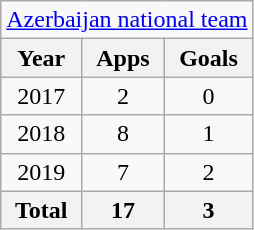<table class="wikitable" style="text-align:center">
<tr>
<td colspan="3"><a href='#'>Azerbaijan national team</a></td>
</tr>
<tr>
<th>Year</th>
<th>Apps</th>
<th>Goals</th>
</tr>
<tr>
<td>2017</td>
<td>2</td>
<td>0</td>
</tr>
<tr>
<td>2018</td>
<td>8</td>
<td>1</td>
</tr>
<tr>
<td>2019</td>
<td>7</td>
<td>2</td>
</tr>
<tr>
<th>Total</th>
<th>17</th>
<th>3</th>
</tr>
</table>
